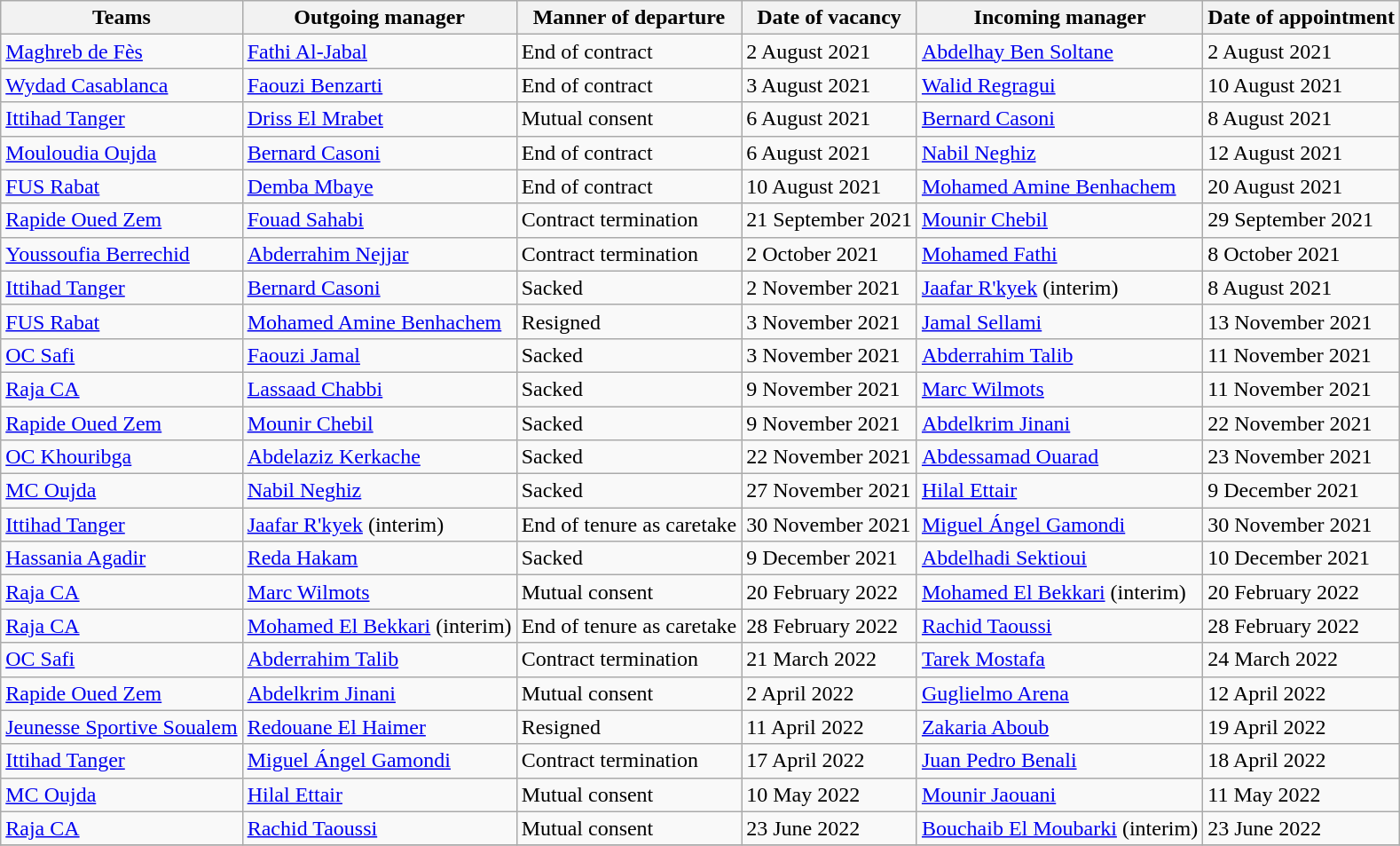<table class="wikitable">
<tr>
<th>Teams</th>
<th>Outgoing manager</th>
<th>Manner of departure</th>
<th>Date of vacancy</th>
<th>Incoming manager</th>
<th>Date of appointment</th>
</tr>
<tr>
<td><a href='#'>Maghreb de Fès</a></td>
<td> <a href='#'>Fathi Al-Jabal</a></td>
<td>End of contract</td>
<td>2 August 2021</td>
<td> <a href='#'>Abdelhay Ben Soltane</a></td>
<td>2 August 2021</td>
</tr>
<tr>
<td><a href='#'>Wydad Casablanca</a></td>
<td> <a href='#'>Faouzi Benzarti</a></td>
<td>End of contract</td>
<td>3 August 2021</td>
<td> <a href='#'>Walid Regragui</a></td>
<td>10 August 2021</td>
</tr>
<tr>
<td><a href='#'>Ittihad Tanger</a></td>
<td> <a href='#'>Driss El Mrabet</a></td>
<td>Mutual consent</td>
<td>6 August 2021</td>
<td> <a href='#'>Bernard Casoni</a></td>
<td>8 August 2021</td>
</tr>
<tr>
<td><a href='#'>Mouloudia Oujda</a></td>
<td> <a href='#'>Bernard Casoni</a></td>
<td>End of contract</td>
<td>6 August 2021</td>
<td> <a href='#'>Nabil Neghiz</a></td>
<td>12 August 2021</td>
</tr>
<tr>
<td><a href='#'>FUS Rabat</a></td>
<td> <a href='#'>Demba Mbaye</a></td>
<td>End of contract</td>
<td>10 August 2021</td>
<td> <a href='#'>Mohamed Amine Benhachem</a></td>
<td>20 August 2021</td>
</tr>
<tr>
<td><a href='#'>Rapide Oued Zem</a></td>
<td> <a href='#'>Fouad Sahabi</a></td>
<td>Contract termination</td>
<td>21 September 2021</td>
<td> <a href='#'>Mounir Chebil</a></td>
<td>29 September 2021</td>
</tr>
<tr>
<td><a href='#'>Youssoufia Berrechid</a></td>
<td> <a href='#'>Abderrahim Nejjar</a></td>
<td>Contract termination</td>
<td>2 October 2021</td>
<td> <a href='#'>Mohamed Fathi</a></td>
<td>8 October 2021</td>
</tr>
<tr>
<td><a href='#'>Ittihad Tanger</a></td>
<td> <a href='#'>Bernard Casoni</a></td>
<td>Sacked</td>
<td>2 November 2021</td>
<td> <a href='#'>Jaafar R'kyek</a> (interim)</td>
<td>8 August 2021</td>
</tr>
<tr>
<td><a href='#'>FUS Rabat</a></td>
<td> <a href='#'>Mohamed Amine Benhachem</a></td>
<td>Resigned</td>
<td>3 November 2021</td>
<td> <a href='#'>Jamal Sellami</a></td>
<td>13 November 2021</td>
</tr>
<tr>
<td><a href='#'>OC Safi</a></td>
<td> <a href='#'>Faouzi Jamal</a></td>
<td>Sacked</td>
<td>3 November 2021</td>
<td> <a href='#'>Abderrahim Talib</a></td>
<td>11 November 2021</td>
</tr>
<tr>
<td><a href='#'>Raja CA</a></td>
<td> <a href='#'>Lassaad Chabbi</a></td>
<td>Sacked</td>
<td>9 November 2021</td>
<td> <a href='#'>Marc Wilmots</a></td>
<td>11 November 2021</td>
</tr>
<tr>
<td><a href='#'>Rapide Oued Zem</a></td>
<td> <a href='#'>Mounir Chebil</a></td>
<td>Sacked</td>
<td>9 November 2021</td>
<td> <a href='#'>Abdelkrim Jinani</a></td>
<td>22 November 2021</td>
</tr>
<tr>
<td><a href='#'>OC Khouribga</a></td>
<td> <a href='#'>Abdelaziz Kerkache</a></td>
<td>Sacked</td>
<td>22 November 2021</td>
<td> <a href='#'>Abdessamad Ouarad</a></td>
<td>23 November 2021</td>
</tr>
<tr>
<td><a href='#'>MC Oujda</a></td>
<td> <a href='#'>Nabil Neghiz</a></td>
<td>Sacked</td>
<td>27 November 2021</td>
<td> <a href='#'>Hilal Ettair</a></td>
<td>9 December 2021</td>
</tr>
<tr>
<td><a href='#'>Ittihad Tanger</a></td>
<td> <a href='#'>Jaafar R'kyek</a> (interim)</td>
<td>End of tenure as caretake</td>
<td>30 November 2021</td>
<td> <a href='#'>Miguel Ángel Gamondi</a></td>
<td>30 November 2021</td>
</tr>
<tr>
<td><a href='#'>Hassania Agadir</a></td>
<td> <a href='#'>Reda Hakam</a></td>
<td>Sacked</td>
<td>9 December 2021</td>
<td> <a href='#'>Abdelhadi Sektioui</a></td>
<td>10 December 2021</td>
</tr>
<tr>
<td><a href='#'>Raja CA</a></td>
<td> <a href='#'>Marc Wilmots</a></td>
<td>Mutual consent</td>
<td>20 February 2022</td>
<td> <a href='#'>Mohamed El Bekkari</a> (interim)</td>
<td>20 February 2022</td>
</tr>
<tr>
<td><a href='#'>Raja CA</a></td>
<td> <a href='#'>Mohamed El Bekkari</a> (interim)</td>
<td>End of tenure as caretake</td>
<td>28 February 2022</td>
<td> <a href='#'>Rachid Taoussi</a></td>
<td>28 February 2022</td>
</tr>
<tr>
<td><a href='#'>OC Safi</a></td>
<td> <a href='#'>Abderrahim Talib</a></td>
<td>Contract termination</td>
<td>21 March 2022</td>
<td> <a href='#'>Tarek Mostafa</a></td>
<td>24 March 2022</td>
</tr>
<tr>
<td><a href='#'>Rapide Oued Zem</a></td>
<td> <a href='#'>Abdelkrim Jinani</a></td>
<td>Mutual consent</td>
<td>2 April 2022</td>
<td> <a href='#'>Guglielmo Arena</a></td>
<td>12 April 2022</td>
</tr>
<tr>
<td><a href='#'>Jeunesse Sportive Soualem</a></td>
<td> <a href='#'>Redouane El Haimer</a></td>
<td>Resigned</td>
<td>11 April 2022</td>
<td> <a href='#'>Zakaria Aboub</a></td>
<td>19 April 2022</td>
</tr>
<tr>
<td><a href='#'>Ittihad Tanger</a></td>
<td> <a href='#'>Miguel Ángel Gamondi</a></td>
<td>Contract termination</td>
<td>17 April 2022</td>
<td> <a href='#'>Juan Pedro Benali</a></td>
<td>18 April 2022</td>
</tr>
<tr>
<td><a href='#'>MC Oujda</a></td>
<td> <a href='#'>Hilal Ettair</a></td>
<td>Mutual consent</td>
<td>10 May 2022</td>
<td> <a href='#'>Mounir Jaouani</a></td>
<td>11 May 2022</td>
</tr>
<tr>
<td><a href='#'>Raja CA</a></td>
<td> <a href='#'>Rachid Taoussi</a></td>
<td>Mutual consent</td>
<td>23 June 2022</td>
<td> <a href='#'>Bouchaib El Moubarki</a> (interim)</td>
<td>23 June 2022</td>
</tr>
<tr>
</tr>
</table>
